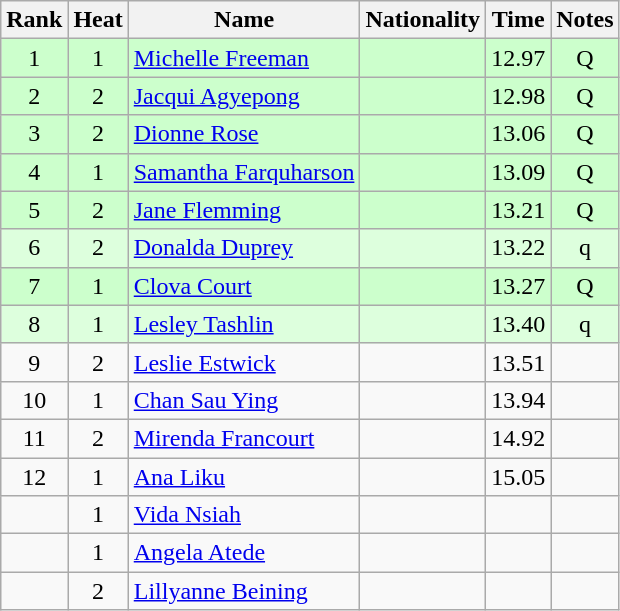<table class="wikitable sortable" style="text-align:center">
<tr>
<th>Rank</th>
<th>Heat</th>
<th>Name</th>
<th>Nationality</th>
<th>Time</th>
<th>Notes</th>
</tr>
<tr bgcolor=ccffcc>
<td>1</td>
<td>1</td>
<td align=left><a href='#'>Michelle Freeman</a></td>
<td align=left></td>
<td>12.97</td>
<td>Q</td>
</tr>
<tr bgcolor=ccffcc>
<td>2</td>
<td>2</td>
<td align=left><a href='#'>Jacqui Agyepong</a></td>
<td align=left></td>
<td>12.98</td>
<td>Q</td>
</tr>
<tr bgcolor=ccffcc>
<td>3</td>
<td>2</td>
<td align=left><a href='#'>Dionne Rose</a></td>
<td align=left></td>
<td>13.06</td>
<td>Q</td>
</tr>
<tr bgcolor=ccffcc>
<td>4</td>
<td>1</td>
<td align=left><a href='#'>Samantha Farquharson</a></td>
<td align=left></td>
<td>13.09</td>
<td>Q</td>
</tr>
<tr bgcolor=ccffcc>
<td>5</td>
<td>2</td>
<td align=left><a href='#'>Jane Flemming</a></td>
<td align=left></td>
<td>13.21</td>
<td>Q</td>
</tr>
<tr bgcolor=ddffdd>
<td>6</td>
<td>2</td>
<td align=left><a href='#'>Donalda Duprey</a></td>
<td align=left></td>
<td>13.22</td>
<td>q</td>
</tr>
<tr bgcolor=ccffcc>
<td>7</td>
<td>1</td>
<td align=left><a href='#'>Clova Court</a></td>
<td align=left></td>
<td>13.27</td>
<td>Q</td>
</tr>
<tr bgcolor=ddffdd>
<td>8</td>
<td>1</td>
<td align=left><a href='#'>Lesley Tashlin</a></td>
<td align=left></td>
<td>13.40</td>
<td>q</td>
</tr>
<tr>
<td>9</td>
<td>2</td>
<td align=left><a href='#'>Leslie Estwick</a></td>
<td align=left></td>
<td>13.51</td>
<td></td>
</tr>
<tr>
<td>10</td>
<td>1</td>
<td align=left><a href='#'>Chan Sau Ying</a></td>
<td align=left></td>
<td>13.94</td>
<td></td>
</tr>
<tr>
<td>11</td>
<td>2</td>
<td align=left><a href='#'>Mirenda Francourt</a></td>
<td align=left></td>
<td>14.92</td>
<td></td>
</tr>
<tr>
<td>12</td>
<td>1</td>
<td align=left><a href='#'>Ana Liku</a></td>
<td align=left></td>
<td>15.05</td>
<td></td>
</tr>
<tr>
<td></td>
<td>1</td>
<td align=left><a href='#'>Vida Nsiah</a></td>
<td align=left></td>
<td></td>
<td></td>
</tr>
<tr>
<td></td>
<td>1</td>
<td align=left><a href='#'>Angela Atede</a></td>
<td align=left></td>
<td></td>
<td></td>
</tr>
<tr>
<td></td>
<td>2</td>
<td align=left><a href='#'>Lillyanne Beining</a></td>
<td align=left></td>
<td></td>
<td></td>
</tr>
</table>
